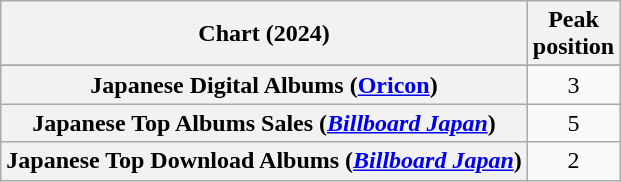<table class="wikitable sortable plainrowheaders" style="text-align:center">
<tr>
<th scope="col">Chart (2024)</th>
<th scope="col">Peak<br>position</th>
</tr>
<tr>
</tr>
<tr>
<th scope="row">Japanese Digital Albums (<a href='#'>Oricon</a>)</th>
<td>3</td>
</tr>
<tr>
<th scope="row">Japanese Top Albums Sales (<em><a href='#'>Billboard Japan</a></em>)</th>
<td>5</td>
</tr>
<tr>
<th scope="row">Japanese Top Download Albums (<em><a href='#'>Billboard Japan</a></em>)</th>
<td>2</td>
</tr>
</table>
